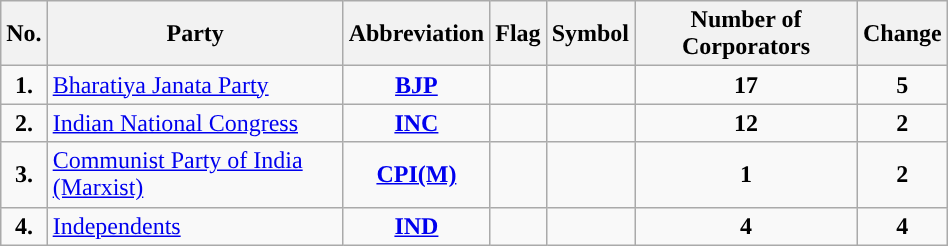<table class="wikitable"  width="50%">
<tr>
<th>No.</th>
<th>Party</th>
<th>Abbreviation</th>
<th>Flag</th>
<th>Symbol</th>
<th>Number of Corporators</th>
<th>Change</th>
</tr>
<tr>
<td ! style="text-align:center; background:"><strong>1.</strong></td>
<td><a href='#'>Bharatiya Janata Party</a></td>
<td align="center"><a href='#'><strong>BJP</strong></a></td>
<td></td>
<td></td>
<td align="center"><strong>17</strong></td>
<td align="center"> <strong>5</strong></td>
</tr>
<tr>
<td ! style="text-align:center; background:"><strong>2.</strong></td>
<td><a href='#'>Indian National Congress</a></td>
<td align="center"><a href='#'><strong>INC</strong></a></td>
<td></td>
<td></td>
<td align="center"><strong>12</strong></td>
<td align="center"> <strong>2</strong></td>
</tr>
<tr>
<td ! style="text-align:center; background:"><strong>3.</strong></td>
<td><a href='#'>Communist Party of India (Marxist)</a></td>
<td align="center"><a href='#'><strong>CPI(M)</strong></a></td>
<td></td>
<td></td>
<td align="center"><strong>1</strong></td>
<td align="center"> <strong>2</strong></td>
</tr>
<tr>
<td ! style="text-align:center; background:"><strong>4.</strong></td>
<td><a href='#'>Independents</a></td>
<td align="center"><a href='#'><strong>IND</strong></a></td>
<td></td>
<td></td>
<td align="center"><strong>4</strong></td>
<td align="center"> <strong>4</strong></td>
</tr>
</table>
